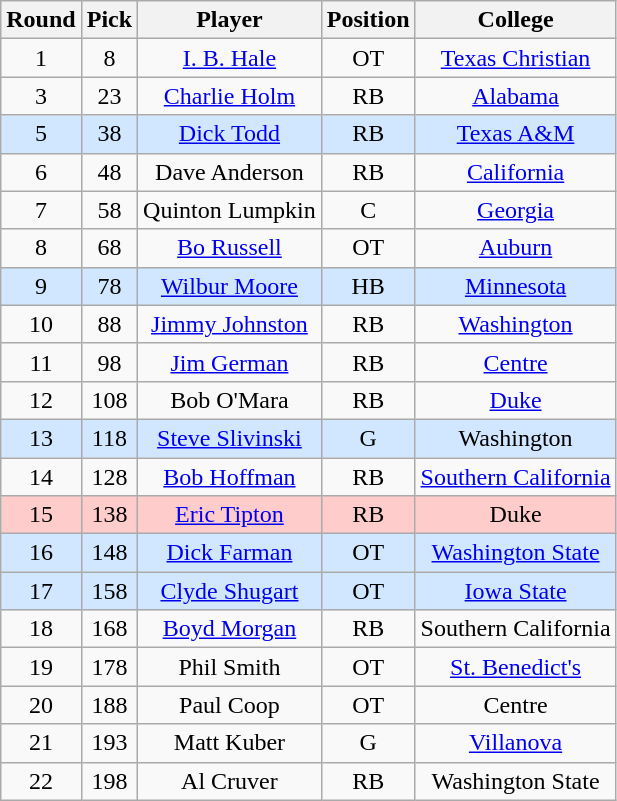<table class="wikitable sortable sortable"  style="text-align:center;">
<tr>
<th>Round</th>
<th>Pick</th>
<th>Player</th>
<th>Position</th>
<th>College</th>
</tr>
<tr>
<td>1</td>
<td>8</td>
<td><a href='#'>I. B. Hale</a></td>
<td>OT</td>
<td><a href='#'>Texas Christian</a></td>
</tr>
<tr>
<td>3</td>
<td>23</td>
<td><a href='#'>Charlie Holm</a></td>
<td>RB</td>
<td><a href='#'>Alabama</a></td>
</tr>
<tr style="background:#d0e7ff;">
<td>5</td>
<td>38</td>
<td><a href='#'>Dick Todd</a></td>
<td>RB</td>
<td><a href='#'>Texas A&M</a></td>
</tr>
<tr>
<td>6</td>
<td>48</td>
<td>Dave Anderson</td>
<td>RB</td>
<td><a href='#'>California</a></td>
</tr>
<tr>
<td>7</td>
<td>58</td>
<td>Quinton Lumpkin</td>
<td>C</td>
<td><a href='#'>Georgia</a></td>
</tr>
<tr>
<td>8</td>
<td>68</td>
<td><a href='#'>Bo Russell</a></td>
<td>OT</td>
<td><a href='#'>Auburn</a></td>
</tr>
<tr style="background:#d0e7ff;">
<td>9</td>
<td>78</td>
<td><a href='#'>Wilbur Moore</a></td>
<td>HB</td>
<td><a href='#'>Minnesota</a></td>
</tr>
<tr>
<td>10</td>
<td>88</td>
<td><a href='#'>Jimmy Johnston</a></td>
<td>RB</td>
<td><a href='#'>Washington</a></td>
</tr>
<tr>
<td>11</td>
<td>98</td>
<td><a href='#'>Jim German</a></td>
<td>RB</td>
<td><a href='#'>Centre</a></td>
</tr>
<tr>
<td>12</td>
<td>108</td>
<td>Bob O'Mara</td>
<td>RB</td>
<td><a href='#'>Duke</a></td>
</tr>
<tr style="background:#d0e7ff;">
<td>13</td>
<td>118</td>
<td><a href='#'>Steve Slivinski</a></td>
<td>G</td>
<td>Washington</td>
</tr>
<tr>
<td>14</td>
<td>128</td>
<td><a href='#'>Bob Hoffman</a></td>
<td>RB</td>
<td><a href='#'>Southern California</a></td>
</tr>
<tr style="background:#fcc;">
<td>15</td>
<td>138</td>
<td><a href='#'>Eric Tipton</a></td>
<td>RB</td>
<td>Duke</td>
</tr>
<tr style="background:#d0e7ff;">
<td>16</td>
<td>148</td>
<td><a href='#'>Dick Farman</a></td>
<td>OT</td>
<td><a href='#'>Washington State</a></td>
</tr>
<tr style="background:#d0e7ff;">
<td>17</td>
<td>158</td>
<td><a href='#'>Clyde Shugart</a></td>
<td>OT</td>
<td><a href='#'>Iowa State</a></td>
</tr>
<tr>
<td>18</td>
<td>168</td>
<td><a href='#'>Boyd Morgan</a></td>
<td>RB</td>
<td>Southern California</td>
</tr>
<tr>
<td>19</td>
<td>178</td>
<td>Phil Smith</td>
<td>OT</td>
<td><a href='#'>St. Benedict's</a></td>
</tr>
<tr>
<td>20</td>
<td>188</td>
<td>Paul Coop</td>
<td>OT</td>
<td>Centre</td>
</tr>
<tr>
<td>21</td>
<td>193</td>
<td>Matt Kuber</td>
<td>G</td>
<td><a href='#'>Villanova</a></td>
</tr>
<tr>
<td>22</td>
<td>198</td>
<td>Al Cruver</td>
<td>RB</td>
<td>Washington State</td>
</tr>
</table>
